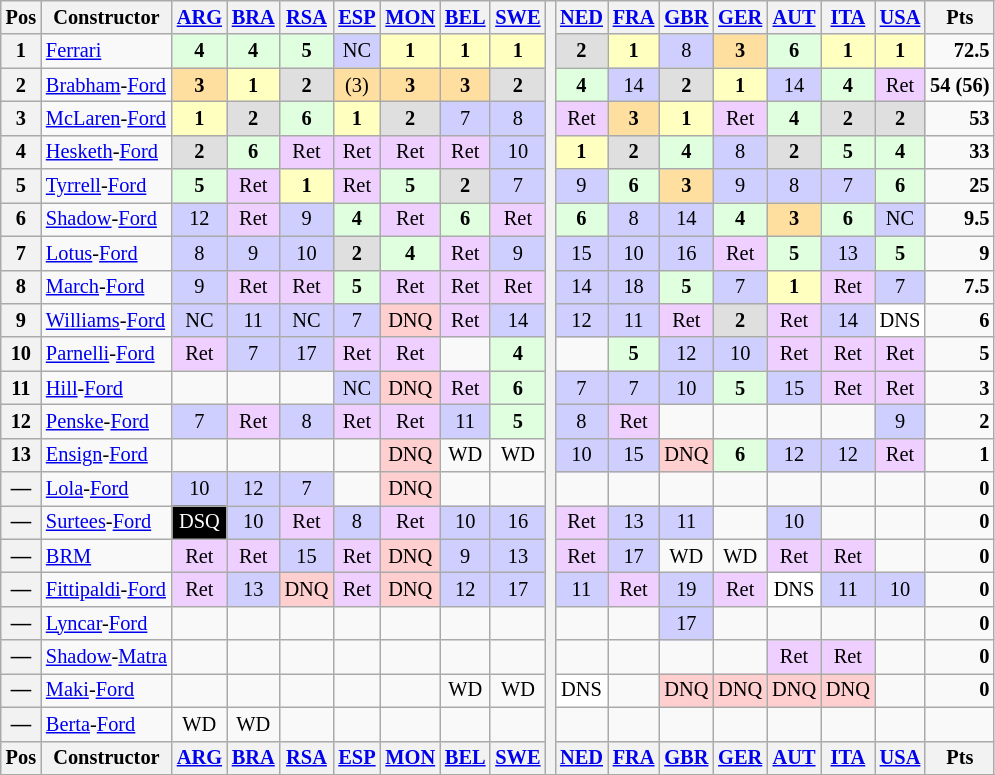<table class="wikitable" style="font-size: 85%; text-align:center;">
<tr valign="top">
<th valign="middle">Pos</th>
<th valign="middle">Constructor</th>
<th><a href='#'>ARG</a><br></th>
<th><a href='#'>BRA</a><br></th>
<th><a href='#'>RSA</a><br></th>
<th><a href='#'>ESP</a><br></th>
<th><a href='#'>MON</a><br></th>
<th><a href='#'>BEL</a><br></th>
<th><a href='#'>SWE</a><br></th>
<th rowspan="23"></th>
<th><a href='#'>NED</a><br></th>
<th><a href='#'>FRA</a><br></th>
<th><a href='#'>GBR</a><br></th>
<th><a href='#'>GER</a><br></th>
<th><a href='#'>AUT</a><br></th>
<th><a href='#'>ITA</a><br></th>
<th><a href='#'>USA</a><br></th>
<th valign="middle">Pts</th>
</tr>
<tr>
<th>1</th>
<td align="left"> <a href='#'>Ferrari</a></td>
<td style="background:#dfffdf;"><strong>4</strong></td>
<td style="background:#dfffdf;"><strong>4</strong></td>
<td style="background:#dfffdf;"><strong>5</strong></td>
<td style="background:#cfcfff;">NC</td>
<td style="background:#ffffbf;"><strong>1</strong></td>
<td style="background:#ffffbf;"><strong>1</strong></td>
<td style="background:#ffffbf;"><strong>1</strong></td>
<td style="background:#dfdfdf;"><strong>2</strong></td>
<td style="background:#ffffbf;"><strong>1</strong></td>
<td style="background:#cfcfff;">8</td>
<td style="background:#ffdf9f;"><strong>3</strong></td>
<td style="background:#dfffdf;"><strong>6</strong></td>
<td style="background:#ffffbf;"><strong>1</strong></td>
<td style="background:#ffffbf;"><strong>1</strong></td>
<td align="right"><strong>72.5</strong></td>
</tr>
<tr>
<th>2</th>
<td align="left"> <a href='#'>Brabham</a>-<a href='#'>Ford</a></td>
<td style="background:#ffdf9f;"><strong>3</strong></td>
<td style="background:#ffffbf;"><strong>1</strong></td>
<td style="background:#dfdfdf;"><strong>2</strong></td>
<td style="background:#ffdf9f;">(3)</td>
<td style="background:#ffdf9f;"><strong>3</strong></td>
<td style="background:#ffdf9f;"><strong>3</strong></td>
<td style="background:#dfdfdf;"><strong>2</strong></td>
<td style="background:#dfffdf;"><strong>4</strong></td>
<td style="background:#cfcfff;">14</td>
<td style="background:#dfdfdf;"><strong>2</strong></td>
<td style="background:#ffffbf;"><strong>1</strong></td>
<td style="background:#cfcfff;">14</td>
<td style="background:#dfffdf;"><strong>4</strong></td>
<td style="background:#efcfff;">Ret</td>
<td align="right"><strong>54 (56)</strong></td>
</tr>
<tr>
<th>3</th>
<td align="left"> <a href='#'>McLaren</a>-<a href='#'>Ford</a></td>
<td style="background:#ffffbf;"><strong>1</strong></td>
<td style="background:#dfdfdf;"><strong>2</strong></td>
<td style="background:#dfffdf;"><strong>6</strong></td>
<td style="background:#ffffbf;"><strong>1</strong></td>
<td style="background:#dfdfdf;"><strong>2</strong></td>
<td style="background:#cfcfff;">7</td>
<td style="background:#cfcfff;">8</td>
<td style="background:#efcfff;">Ret</td>
<td style="background:#ffdf9f;"><strong>3</strong></td>
<td style="background:#ffffbf;"><strong>1</strong></td>
<td style="background:#efcfff;">Ret</td>
<td style="background:#dfffdf;"><strong>4</strong></td>
<td style="background:#dfdfdf;"><strong>2</strong></td>
<td style="background:#dfdfdf;"><strong>2</strong></td>
<td align="right"><strong>53</strong></td>
</tr>
<tr>
<th>4</th>
<td align="left"> <a href='#'>Hesketh</a>-<a href='#'>Ford</a></td>
<td style="background:#dfdfdf;"><strong>2</strong></td>
<td style="background:#dfffdf;"><strong>6</strong></td>
<td style="background:#efcfff;">Ret</td>
<td style="background:#efcfff;">Ret</td>
<td style="background:#efcfff;">Ret</td>
<td style="background:#efcfff;">Ret</td>
<td style="background:#cfcfff;">10</td>
<td style="background:#ffffbf;"><strong>1</strong></td>
<td style="background:#dfdfdf;"><strong>2</strong></td>
<td style="background:#dfffdf;"><strong>4</strong></td>
<td style="background:#cfcfff;">8</td>
<td style="background:#dfdfdf;"><strong>2</strong></td>
<td style="background:#dfffdf;"><strong>5</strong></td>
<td style="background:#dfffdf;"><strong>4</strong></td>
<td align="right"><strong>33</strong></td>
</tr>
<tr>
<th>5</th>
<td align="left"> <a href='#'>Tyrrell</a>-<a href='#'>Ford</a></td>
<td style="background:#dfffdf;"><strong>5</strong></td>
<td style="background:#efcfff;">Ret</td>
<td style="background:#ffffbf;"><strong>1</strong></td>
<td style="background:#efcfff;">Ret</td>
<td style="background:#dfffdf;"><strong>5</strong></td>
<td style="background:#dfdfdf;"><strong>2</strong></td>
<td style="background:#cfcfff;">7</td>
<td style="background:#cfcfff;">9</td>
<td style="background:#dfffdf;"><strong>6</strong></td>
<td style="background:#ffdf9f;"><strong>3</strong></td>
<td style="background:#cfcfff;">9</td>
<td style="background:#cfcfff;">8</td>
<td style="background:#cfcfff;">7</td>
<td style="background:#dfffdf;"><strong>6</strong></td>
<td align="right"><strong>25</strong></td>
</tr>
<tr>
<th>6</th>
<td align="left"> <a href='#'>Shadow</a>-<a href='#'>Ford</a></td>
<td style="background:#cfcfff;">12</td>
<td style="background:#efcfff;">Ret</td>
<td style="background:#cfcfff;">9</td>
<td style="background:#dfffdf;"><strong>4</strong></td>
<td style="background:#efcfff;">Ret</td>
<td style="background:#dfffdf;"><strong>6</strong></td>
<td style="background:#efcfff;">Ret</td>
<td style="background:#dfffdf;"><strong>6</strong></td>
<td style="background:#cfcfff;">8</td>
<td style="background:#cfcfff;">14</td>
<td style="background:#dfffdf;"><strong>4</strong></td>
<td style="background:#ffdf9f;"><strong>3</strong></td>
<td style="background:#dfffdf;"><strong>6</strong></td>
<td style="background:#cfcfff;">NC</td>
<td align="right"><strong>9.5</strong></td>
</tr>
<tr>
<th>7</th>
<td align="left"> <a href='#'>Lotus</a>-<a href='#'>Ford</a></td>
<td style="background:#cfcfff;">8</td>
<td style="background:#cfcfff;">9</td>
<td style="background:#cfcfff;">10</td>
<td style="background:#dfdfdf;"><strong>2</strong></td>
<td style="background:#dfffdf;"><strong>4</strong></td>
<td style="background:#efcfff;">Ret</td>
<td style="background:#cfcfff;">9</td>
<td style="background:#cfcfff;">15</td>
<td style="background:#cfcfff;">10</td>
<td style="background:#cfcfff;">16</td>
<td style="background:#efcfff;">Ret</td>
<td style="background:#dfffdf;"><strong>5</strong></td>
<td style="background:#cfcfff;">13</td>
<td style="background:#dfffdf;"><strong>5</strong></td>
<td align="right"><strong>9</strong></td>
</tr>
<tr>
<th>8</th>
<td align="left"> <a href='#'>March</a>-<a href='#'>Ford</a></td>
<td style="background:#cfcfff;">9</td>
<td style="background:#efcfff;">Ret</td>
<td style="background:#efcfff;">Ret</td>
<td style="background:#dfffdf;"><strong>5</strong></td>
<td style="background:#efcfff;">Ret</td>
<td style="background:#efcfff;">Ret</td>
<td style="background:#efcfff;">Ret</td>
<td style="background:#cfcfff;">14</td>
<td style="background:#cfcfff;">18</td>
<td style="background:#dfffdf;"><strong>5</strong></td>
<td style="background:#cfcfff;">7</td>
<td style="background:#ffffbf;"><strong>1</strong></td>
<td style="background:#efcfff;">Ret</td>
<td style="background:#cfcfff;">7</td>
<td align="right"><strong>7.5</strong></td>
</tr>
<tr>
<th>9</th>
<td align="left"> <a href='#'>Williams</a>-<a href='#'>Ford</a></td>
<td style="background:#cfcfff;">NC</td>
<td style="background:#cfcfff;">11</td>
<td style="background:#cfcfff;">NC</td>
<td style="background:#cfcfff;">7</td>
<td style="background:#ffcfcf;">DNQ</td>
<td style="background:#efcfff;">Ret</td>
<td style="background:#cfcfff;">14</td>
<td style="background:#cfcfff;">12</td>
<td style="background:#cfcfff;">11</td>
<td style="background:#efcfff;">Ret</td>
<td style="background:#dfdfdf;"><strong>2</strong></td>
<td style="background:#efcfff;">Ret</td>
<td style="background:#cfcfff;">14</td>
<td style="background:#ffffff;">DNS</td>
<td align="right"><strong>6</strong></td>
</tr>
<tr>
<th>10</th>
<td align="left"> <a href='#'>Parnelli</a>-<a href='#'>Ford</a></td>
<td style="background:#efcfff;">Ret</td>
<td style="background:#cfcfff;">7</td>
<td style="background:#cfcfff;">17</td>
<td style="background:#efcfff;">Ret</td>
<td style="background:#efcfff;">Ret</td>
<td></td>
<td style="background:#dfffdf;"><strong>4</strong></td>
<td></td>
<td style="background:#dfffdf;"><strong>5</strong></td>
<td style="background:#cfcfff;">12</td>
<td style="background:#cfcfff;">10</td>
<td style="background:#efcfff;">Ret</td>
<td style="background:#efcfff;">Ret</td>
<td style="background:#efcfff;">Ret</td>
<td align="right"><strong>5</strong></td>
</tr>
<tr>
<th>11</th>
<td align="left"> <a href='#'>Hill</a>-<a href='#'>Ford</a></td>
<td></td>
<td></td>
<td></td>
<td style="background:#cfcfff;">NC</td>
<td style="background:#ffcfcf;">DNQ</td>
<td style="background:#efcfff;">Ret</td>
<td style="background:#dfffdf;"><strong>6</strong></td>
<td style="background:#cfcfff;">7</td>
<td style="background:#cfcfff;">7</td>
<td style="background:#cfcfff;">10</td>
<td style="background:#dfffdf;"><strong>5</strong></td>
<td style="background:#cfcfff;">15</td>
<td style="background:#efcfff;">Ret</td>
<td style="background:#efcfff;">Ret</td>
<td align="right"><strong>3</strong></td>
</tr>
<tr>
<th>12</th>
<td align="left"> <a href='#'>Penske</a>-<a href='#'>Ford</a></td>
<td style="background:#cfcfff;">7</td>
<td style="background:#efcfff;">Ret</td>
<td style="background:#cfcfff;">8</td>
<td style="background:#efcfff;">Ret</td>
<td style="background:#efcfff;">Ret</td>
<td style="background:#cfcfff;">11</td>
<td style="background:#dfffdf;"><strong>5</strong></td>
<td style="background:#cfcfff;">8</td>
<td style="background:#efcfff;">Ret</td>
<td></td>
<td></td>
<td></td>
<td></td>
<td style="background:#cfcfff;">9</td>
<td align="right"><strong>2</strong></td>
</tr>
<tr>
<th>13</th>
<td align="left"> <a href='#'>Ensign</a>-<a href='#'>Ford</a></td>
<td></td>
<td></td>
<td></td>
<td></td>
<td style="background:#ffcfcf;">DNQ</td>
<td>WD</td>
<td>WD</td>
<td style="background:#cfcfff;">10</td>
<td style="background:#cfcfff;">15</td>
<td style="background:#ffcfcf;">DNQ</td>
<td style="background:#dfffdf;"><strong>6</strong></td>
<td style="background:#cfcfff;">12</td>
<td style="background:#cfcfff;">12</td>
<td style="background:#efcfff;">Ret</td>
<td align="right"><strong>1</strong></td>
</tr>
<tr>
<th>—</th>
<td align="left"> <a href='#'>Lola</a>-<a href='#'>Ford</a></td>
<td style="background:#cfcfff;">10</td>
<td style="background:#cfcfff;">12</td>
<td style="background:#cfcfff;">7</td>
<td></td>
<td style="background:#ffcfcf;">DNQ</td>
<td></td>
<td></td>
<td></td>
<td></td>
<td></td>
<td></td>
<td></td>
<td></td>
<td></td>
<td align="right"><strong>0</strong></td>
</tr>
<tr>
<th>—</th>
<td align="left"> <a href='#'>Surtees</a>-<a href='#'>Ford</a></td>
<td style="background:#000000; color:white">DSQ</td>
<td style="background:#cfcfff;">10</td>
<td style="background:#efcfff;">Ret</td>
<td style="background:#cfcfff;">8</td>
<td style="background:#efcfff;">Ret</td>
<td style="background:#cfcfff;">10</td>
<td style="background:#cfcfff;">16</td>
<td style="background:#efcfff;">Ret</td>
<td style="background:#cfcfff;">13</td>
<td style="background:#cfcfff;">11</td>
<td></td>
<td style="background:#cfcfff;">10</td>
<td></td>
<td></td>
<td align="right"><strong>0</strong></td>
</tr>
<tr>
<th>—</th>
<td align="left"> <a href='#'>BRM</a></td>
<td style="background:#efcfff;">Ret</td>
<td style="background:#efcfff;">Ret</td>
<td style="background:#cfcfff;">15</td>
<td style="background:#efcfff;">Ret</td>
<td style="background:#ffcfcf;">DNQ</td>
<td style="background:#cfcfff;">9</td>
<td style="background:#cfcfff;">13</td>
<td style="background:#efcfff;">Ret</td>
<td style="background:#cfcfff;">17</td>
<td>WD</td>
<td>WD</td>
<td style="background:#efcfff;">Ret</td>
<td style="background:#efcfff;">Ret</td>
<td></td>
<td align="right"><strong>0</strong></td>
</tr>
<tr>
<th>—</th>
<td align="left"> <a href='#'>Fittipaldi</a>-<a href='#'>Ford</a></td>
<td style="background:#efcfff;">Ret</td>
<td style="background:#cfcfff;">13</td>
<td style="background:#ffcfcf;">DNQ</td>
<td style="background:#efcfff;">Ret</td>
<td style="background:#ffcfcf;">DNQ</td>
<td style="background:#cfcfff;">12</td>
<td style="background:#cfcfff;">17</td>
<td style="background:#cfcfff;">11</td>
<td style="background:#efcfff;">Ret</td>
<td style="background:#cfcfff;">19</td>
<td style="background:#efcfff;">Ret</td>
<td style="background:#ffffff;">DNS</td>
<td style="background:#cfcfff;">11</td>
<td style="background:#cfcfff;">10</td>
<td align="right"><strong>0</strong></td>
</tr>
<tr>
<th>—</th>
<td align="left"> <a href='#'>Lyncar</a>-<a href='#'>Ford</a></td>
<td></td>
<td></td>
<td></td>
<td></td>
<td></td>
<td></td>
<td></td>
<td></td>
<td></td>
<td style="background:#cfcfff;">17</td>
<td></td>
<td></td>
<td></td>
<td></td>
<td align="right"><strong>0</strong></td>
</tr>
<tr>
<th>—</th>
<td align="left"> <a href='#'>Shadow</a>-<a href='#'>Matra</a></td>
<td></td>
<td></td>
<td></td>
<td></td>
<td></td>
<td></td>
<td></td>
<td></td>
<td></td>
<td></td>
<td></td>
<td style="background:#efcfff;">Ret</td>
<td style="background:#efcfff;">Ret</td>
<td></td>
<td align="right"><strong>0</strong></td>
</tr>
<tr>
<th>—</th>
<td align="left"> <a href='#'>Maki</a>-<a href='#'>Ford</a></td>
<td></td>
<td></td>
<td></td>
<td></td>
<td></td>
<td>WD</td>
<td>WD</td>
<td style="background:#ffffff;">DNS</td>
<td></td>
<td style="background:#ffcfcf;">DNQ</td>
<td style="background:#ffcfcf;">DNQ</td>
<td style="background:#ffcfcf;">DNQ</td>
<td style="background:#ffcfcf;">DNQ</td>
<td></td>
<td align="right"><strong>0</strong></td>
</tr>
<tr>
<th>—</th>
<td align="left"> <a href='#'>Berta</a>-<a href='#'>Ford</a></td>
<td>WD</td>
<td>WD</td>
<td></td>
<td></td>
<td></td>
<td></td>
<td></td>
<td></td>
<td></td>
<td></td>
<td></td>
<td></td>
<td></td>
<td></td>
<td align="right"></td>
</tr>
<tr valign="top">
<th valign="middle">Pos</th>
<th valign="middle">Constructor</th>
<th><a href='#'>ARG</a><br></th>
<th><a href='#'>BRA</a><br></th>
<th><a href='#'>RSA</a><br></th>
<th><a href='#'>ESP</a><br></th>
<th><a href='#'>MON</a><br></th>
<th><a href='#'>BEL</a><br></th>
<th><a href='#'>SWE</a><br></th>
<th><a href='#'>NED</a><br></th>
<th><a href='#'>FRA</a><br></th>
<th><a href='#'>GBR</a><br></th>
<th><a href='#'>GER</a><br></th>
<th><a href='#'>AUT</a><br></th>
<th><a href='#'>ITA</a><br></th>
<th><a href='#'>USA</a><br></th>
<th valign="middle">Pts</th>
</tr>
<tr>
</tr>
</table>
